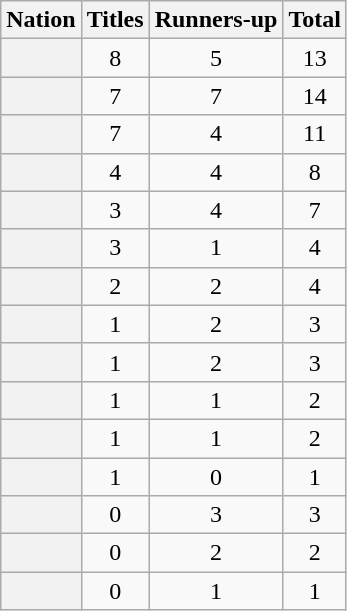<table class="wikitable plainrowheaders sortable">
<tr>
<th scope=col>Nation</th>
<th scope=col>Titles</th>
<th scope=col>Runners-up</th>
<th scope=col>Total</th>
</tr>
<tr>
<th scope=row></th>
<td align=center>8</td>
<td align=center>5</td>
<td align=center>13</td>
</tr>
<tr>
<th scope=row></th>
<td align=center>7</td>
<td align=center>7</td>
<td align=center>14</td>
</tr>
<tr>
<th scope=row></th>
<td align=center>7</td>
<td align=center>4</td>
<td align=center>11</td>
</tr>
<tr>
<th scope=row></th>
<td align=center>4</td>
<td align=center>4</td>
<td align=center>8</td>
</tr>
<tr>
<th scope=row></th>
<td align=center>3</td>
<td align=center>4</td>
<td align=center>7</td>
</tr>
<tr>
<th scope=row></th>
<td align=center>3</td>
<td align=center>1</td>
<td align=center>4</td>
</tr>
<tr>
<th scope=row></th>
<td align=center>2</td>
<td align=center>2</td>
<td align=center>4</td>
</tr>
<tr>
<th scope=row></th>
<td align=center>1</td>
<td align=center>2</td>
<td align=center>3</td>
</tr>
<tr>
<th scope=row></th>
<td align=center>1</td>
<td align=center>2</td>
<td align=center>3</td>
</tr>
<tr>
<th scope=row></th>
<td align=center>1</td>
<td align=center>1</td>
<td align=center>2</td>
</tr>
<tr>
<th scope=row></th>
<td align=center>1</td>
<td align=center>1</td>
<td align=center>2</td>
</tr>
<tr>
<th scope=row></th>
<td align=center>1</td>
<td align=center>0</td>
<td align=center>1</td>
</tr>
<tr>
<th scope=row></th>
<td align=center>0</td>
<td align=center>3</td>
<td align=center>3</td>
</tr>
<tr>
<th scope=row></th>
<td align=center>0</td>
<td align=center>2</td>
<td align=center>2</td>
</tr>
<tr>
<th scope=row></th>
<td align=center>0</td>
<td align=center>1</td>
<td align=center>1</td>
</tr>
</table>
